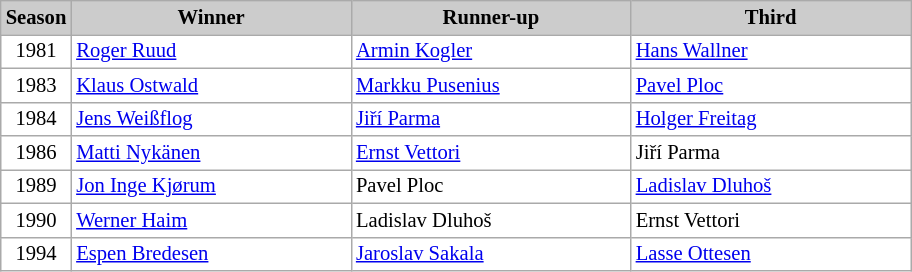<table class="wikitable plainrowheaders" style="background:#fff; font-size:86%; line-height:16px; border:grey solid 1px; border-collapse:collapse;">
<tr style="background:#ccc; text-align:center;">
<th style="background:#ccc;" width="40">Season</th>
<th style="background:#ccc;" width="180">Winner</th>
<th style="background:#ccc;" width="180">Runner-up</th>
<th style="background:#ccc;" width="180">Third</th>
</tr>
<tr>
<td align=center>1981</td>
<td> <a href='#'>Roger Ruud</a></td>
<td> <a href='#'>Armin Kogler</a></td>
<td> <a href='#'>Hans Wallner</a></td>
</tr>
<tr>
<td align=center>1983</td>
<td> <a href='#'>Klaus Ostwald</a></td>
<td> <a href='#'>Markku Pusenius</a></td>
<td> <a href='#'>Pavel Ploc</a></td>
</tr>
<tr>
<td align=center>1984</td>
<td> <a href='#'>Jens Weißflog</a></td>
<td> <a href='#'>Jiří Parma</a></td>
<td> <a href='#'>Holger Freitag</a></td>
</tr>
<tr>
<td align=center>1986</td>
<td> <a href='#'>Matti Nykänen</a></td>
<td> <a href='#'>Ernst Vettori</a></td>
<td> Jiří Parma</td>
</tr>
<tr>
<td align=center>1989</td>
<td> <a href='#'>Jon Inge Kjørum</a></td>
<td> Pavel Ploc</td>
<td> <a href='#'>Ladislav Dluhoš</a></td>
</tr>
<tr>
<td align=center>1990</td>
<td> <a href='#'>Werner Haim</a></td>
<td> Ladislav Dluhoš</td>
<td> Ernst Vettori</td>
</tr>
<tr>
<td align=center>1994</td>
<td> <a href='#'>Espen Bredesen</a></td>
<td> <a href='#'>Jaroslav Sakala</a></td>
<td> <a href='#'>Lasse Ottesen</a></td>
</tr>
</table>
